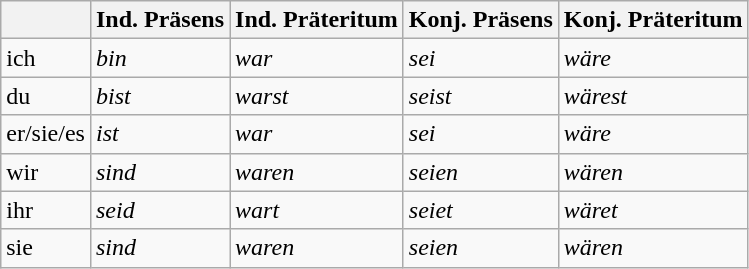<table class="wikitable">
<tr>
<th> </th>
<th>Ind. Präsens</th>
<th>Ind. Präteritum</th>
<th>Konj. Präsens</th>
<th>Konj. Präteritum</th>
</tr>
<tr ->
<td>ich</td>
<td><em>bin</em></td>
<td><em>war</em></td>
<td><em>sei</em></td>
<td><em>wäre</em></td>
</tr>
<tr ->
<td>du</td>
<td><em>bist</em></td>
<td><em>warst</em></td>
<td><em>seist</em></td>
<td><em>wärest</em></td>
</tr>
<tr ->
<td>er/sie/es</td>
<td><em>ist</em></td>
<td><em>war</em></td>
<td><em>sei</em></td>
<td><em>wäre</em></td>
</tr>
<tr ->
<td>wir</td>
<td><em>sind</em></td>
<td><em>waren</em></td>
<td><em>seien</em></td>
<td><em>wären</em></td>
</tr>
<tr ->
<td>ihr</td>
<td><em>seid</em></td>
<td><em>wart</em></td>
<td><em>seiet</em></td>
<td><em>wäret</em></td>
</tr>
<tr ->
<td>sie</td>
<td><em>sind</em></td>
<td><em>waren</em></td>
<td><em>seien</em></td>
<td><em>wären</em></td>
</tr>
</table>
